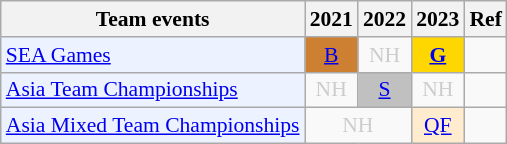<table style='font-size: 90%; text-align:center;' class='wikitable'>
<tr>
<th>Team events</th>
<th>2021</th>
<th>2022</th>
<th>2023</th>
<th>Ref</th>
</tr>
<tr>
<td bgcolor="#ECF2FF"; align="left"><a href='#'>SEA Games</a></td>
<td bgcolor=CD7F32><a href='#'>B</a></td>
<td style=color:#ccc>NH</td>
<td bgcolor=gold><a href='#'><strong>G</strong></a></td>
<td></td>
</tr>
<tr>
<td bgcolor="#ECF2FF"; align="left"><a href='#'>Asia Team Championships</a></td>
<td style=color:#ccc>NH</td>
<td bgcolor=silver><a href='#'>S</a></td>
<td style=color:#ccc>NH</td>
<td></td>
</tr>
<tr>
<td bgcolor="#ECF2FF"; align="left"><a href='#'>Asia Mixed Team Championships</a></td>
<td colspan="2" style=color:#ccc>NH</td>
<td bgcolor=FFEBCD><a href='#'>QF</a></td>
<td></td>
</tr>
</table>
